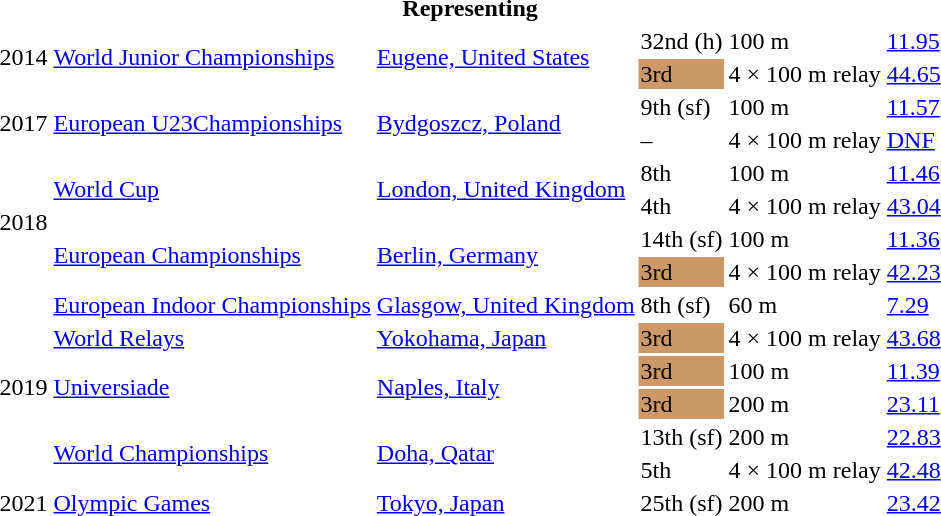<table>
<tr>
<th colspan="6">Representing </th>
</tr>
<tr>
<td rowspan=2>2014</td>
<td rowspan=2><a href='#'>World Junior Championships</a></td>
<td rowspan=2><a href='#'>Eugene, United States</a></td>
<td>32nd (h)</td>
<td>100 m</td>
<td><a href='#'>11.95</a></td>
</tr>
<tr>
<td bgcolor=cc9966>3rd</td>
<td>4 × 100 m relay</td>
<td><a href='#'>44.65</a></td>
</tr>
<tr>
<td rowspan=2>2017</td>
<td rowspan=2><a href='#'>European U23Championships</a></td>
<td rowspan=2><a href='#'>Bydgoszcz, Poland</a></td>
<td>9th (sf)</td>
<td>100 m</td>
<td><a href='#'>11.57</a></td>
</tr>
<tr>
<td>–</td>
<td>4 × 100 m relay</td>
<td><a href='#'>DNF</a></td>
</tr>
<tr>
<td rowspan=4>2018</td>
<td rowspan=2><a href='#'>World Cup</a></td>
<td rowspan=2><a href='#'>London, United Kingdom</a></td>
<td>8th</td>
<td>100 m</td>
<td><a href='#'>11.46</a></td>
</tr>
<tr>
<td>4th</td>
<td>4 × 100 m relay</td>
<td><a href='#'>43.04</a></td>
</tr>
<tr>
<td rowspan=2><a href='#'>European Championships</a></td>
<td rowspan=2><a href='#'>Berlin, Germany</a></td>
<td>14th (sf)</td>
<td>100 m</td>
<td><a href='#'>11.36</a></td>
</tr>
<tr>
<td bgcolor=cc9966>3rd</td>
<td>4 × 100 m relay</td>
<td><a href='#'>42.23</a></td>
</tr>
<tr>
<td rowspan=6>2019</td>
<td><a href='#'>European Indoor Championships</a></td>
<td><a href='#'>Glasgow, United Kingdom</a></td>
<td>8th (sf)</td>
<td>60 m</td>
<td><a href='#'>7.29</a></td>
</tr>
<tr>
<td><a href='#'>World Relays</a></td>
<td><a href='#'>Yokohama, Japan</a></td>
<td bgcolor=cc9966>3rd</td>
<td>4 × 100 m relay</td>
<td><a href='#'>43.68</a></td>
</tr>
<tr>
<td rowspan=2><a href='#'>Universiade</a></td>
<td rowspan=2><a href='#'>Naples, Italy</a></td>
<td bgcolor=cc9966>3rd</td>
<td>100 m</td>
<td><a href='#'>11.39</a></td>
</tr>
<tr>
<td bgcolor=cc9966>3rd</td>
<td>200 m</td>
<td><a href='#'>23.11</a></td>
</tr>
<tr>
<td rowspan=2><a href='#'>World Championships</a></td>
<td rowspan=2><a href='#'>Doha, Qatar</a></td>
<td>13th (sf)</td>
<td>200 m</td>
<td><a href='#'>22.83</a></td>
</tr>
<tr>
<td>5th</td>
<td>4 × 100 m relay</td>
<td><a href='#'>42.48</a></td>
</tr>
<tr>
<td>2021</td>
<td><a href='#'>Olympic Games</a></td>
<td><a href='#'>Tokyo, Japan</a></td>
<td>25th (sf)</td>
<td>200 m</td>
<td><a href='#'>23.42</a></td>
</tr>
</table>
